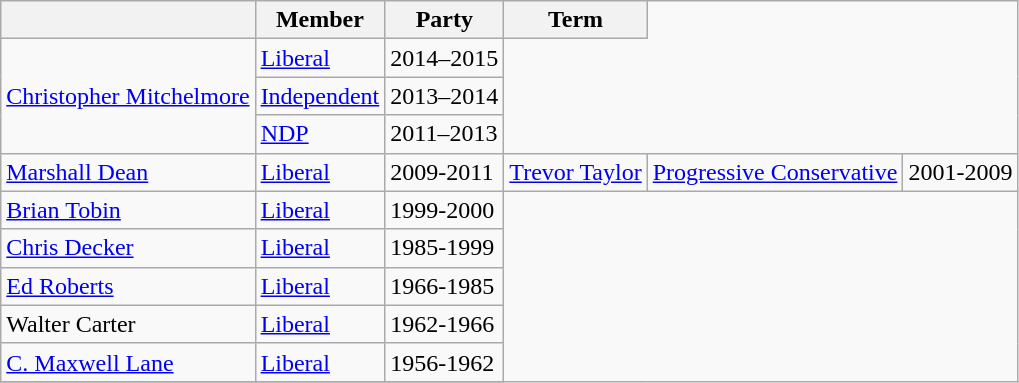<table class="wikitable">
<tr>
<th> </th>
<th>Member</th>
<th>Party</th>
<th>Term</th>
</tr>
<tr>
<td rowspan="3"><a href='#'>Christopher Mitchelmore</a></td>
<td><a href='#'>Liberal</a></td>
<td>2014–2015</td>
</tr>
<tr>
<td><a href='#'>Independent</a></td>
<td>2013–2014</td>
</tr>
<tr>
<td><a href='#'>NDP</a></td>
<td>2011–2013</td>
</tr>
<tr>
<td><a href='#'>Marshall Dean</a></td>
<td><a href='#'>Liberal</a></td>
<td>2009-2011<br></td>
<td><a href='#'>Trevor Taylor</a></td>
<td><a href='#'>Progressive Conservative</a></td>
<td>2001-2009</td>
</tr>
<tr>
<td><a href='#'>Brian Tobin</a></td>
<td><a href='#'>Liberal</a></td>
<td>1999-2000</td>
</tr>
<tr>
<td><a href='#'>Chris Decker</a></td>
<td><a href='#'>Liberal</a></td>
<td>1985-1999</td>
</tr>
<tr>
<td><a href='#'>Ed Roberts</a></td>
<td><a href='#'>Liberal</a></td>
<td>1966-1985</td>
</tr>
<tr>
<td>Walter Carter</td>
<td><a href='#'>Liberal</a></td>
<td>1962-1966</td>
</tr>
<tr>
<td><a href='#'>C. Maxwell Lane</a></td>
<td><a href='#'>Liberal</a></td>
<td>1956-1962</td>
</tr>
<tr>
</tr>
</table>
